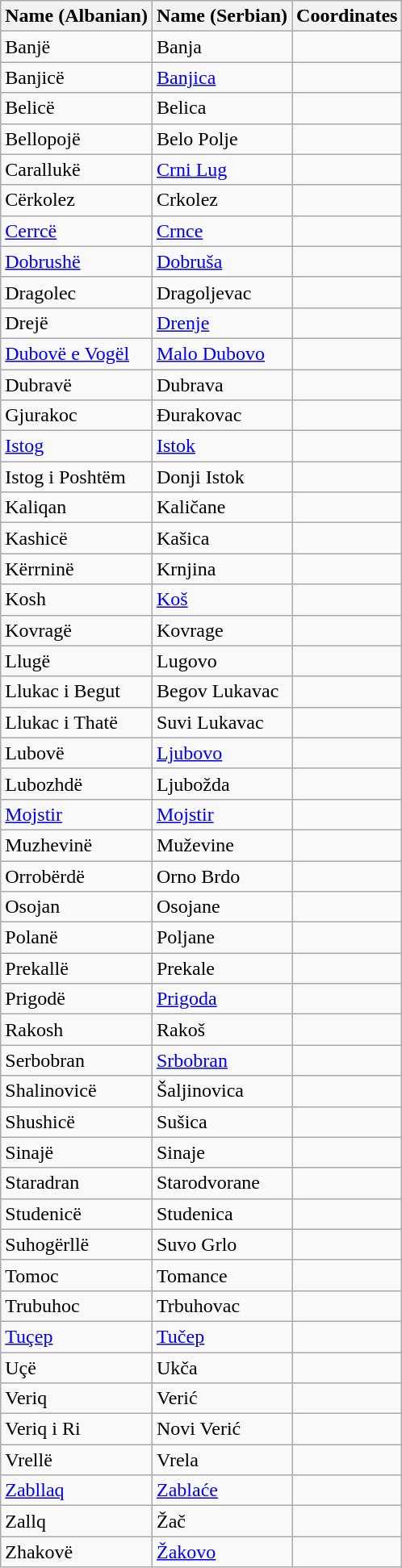<table class="wikitable sortable">
<tr>
<th>Name (Albanian)</th>
<th>Name (Serbian)</th>
<th>Coordinates</th>
</tr>
<tr>
<td>Banjë</td>
<td>Banja</td>
<td></td>
</tr>
<tr>
<td>Banjicë</td>
<td><a href='#'>Banjica</a></td>
<td></td>
</tr>
<tr>
<td>Belicë</td>
<td>Belica</td>
<td></td>
</tr>
<tr>
<td>Bellopojë</td>
<td>Belo Polje</td>
<td></td>
</tr>
<tr>
<td>Carallukë</td>
<td><a href='#'>Crni Lug</a></td>
<td></td>
</tr>
<tr>
<td>Cërkolez</td>
<td>Crkolez</td>
<td></td>
</tr>
<tr>
<td><a href='#'>Cerrcë</a></td>
<td><a href='#'>Crnce</a></td>
<td></td>
</tr>
<tr>
<td><a href='#'>Dobrushë</a></td>
<td><a href='#'>Dobruša</a></td>
<td></td>
</tr>
<tr>
<td>Dragolec</td>
<td>Dragoljevac</td>
<td></td>
</tr>
<tr>
<td>Drejë</td>
<td><a href='#'>Drenje</a></td>
<td></td>
</tr>
<tr>
<td><a href='#'>Dubovë e Vogël</a></td>
<td><a href='#'>Malo Dubovo</a></td>
<td></td>
</tr>
<tr>
<td>Dubravë</td>
<td>Dubrava</td>
<td></td>
</tr>
<tr>
<td>Gjurakoc</td>
<td>Ðurakovac</td>
<td></td>
</tr>
<tr>
<td><a href='#'>Istog</a></td>
<td><a href='#'>Istok</a></td>
<td></td>
</tr>
<tr>
<td>Istog i Poshtëm</td>
<td>Donji Istok</td>
<td></td>
</tr>
<tr>
<td>Kaliqan</td>
<td>Kaličane</td>
<td></td>
</tr>
<tr>
<td>Kashicë</td>
<td>Kašica</td>
<td></td>
</tr>
<tr>
<td>Kërrninë</td>
<td>Krnjina</td>
<td></td>
</tr>
<tr>
<td>Kosh</td>
<td><a href='#'>Koš</a></td>
<td></td>
</tr>
<tr>
<td>Kovragë</td>
<td>Kovrage</td>
<td></td>
</tr>
<tr>
<td>Llugë</td>
<td>Lugovo</td>
<td></td>
</tr>
<tr>
<td>Llukac i Begut</td>
<td>Begov Lukavac</td>
<td></td>
</tr>
<tr>
<td>Llukac i Thatë</td>
<td>Suvi Lukavac</td>
<td></td>
</tr>
<tr>
<td>Lubovë</td>
<td><a href='#'>Ljubovo</a></td>
<td></td>
</tr>
<tr>
<td>Lubozhdë</td>
<td>Ljubožda</td>
<td></td>
</tr>
<tr>
<td><a href='#'>Mojstir</a></td>
<td><a href='#'>Mojstir</a></td>
<td></td>
</tr>
<tr>
<td>Muzhevinë</td>
<td>Muževine</td>
<td></td>
</tr>
<tr>
<td>Orrobërdë</td>
<td>Orno Brdo</td>
<td></td>
</tr>
<tr>
<td>Osojan</td>
<td>Osojane</td>
<td></td>
</tr>
<tr>
<td>Polanë</td>
<td>Poljane</td>
<td></td>
</tr>
<tr>
<td>Prekallë</td>
<td>Prekale</td>
<td></td>
</tr>
<tr>
<td>Prigodë</td>
<td><a href='#'>Prigoda</a></td>
<td></td>
</tr>
<tr>
<td>Rakosh</td>
<td>Rakoš</td>
<td></td>
</tr>
<tr>
<td>Serbobran</td>
<td><a href='#'>Srbobran</a></td>
<td></td>
</tr>
<tr>
<td>Shalinovicë</td>
<td>Šaljinovica</td>
<td></td>
</tr>
<tr>
<td>Shushicë</td>
<td>Sušica</td>
<td></td>
</tr>
<tr>
<td>Sinajë</td>
<td>Sinaje</td>
<td></td>
</tr>
<tr>
<td>Staradran</td>
<td>Starodvorane</td>
<td></td>
</tr>
<tr>
<td>Studenicë</td>
<td>Studenica</td>
<td></td>
</tr>
<tr>
<td>Suhogërllë</td>
<td>Suvo Grlo</td>
<td></td>
</tr>
<tr>
<td>Tomoc</td>
<td>Tomance</td>
<td></td>
</tr>
<tr>
<td>Trubuhoc</td>
<td>Trbuhovac</td>
<td></td>
</tr>
<tr>
<td><a href='#'>Tuçep</a></td>
<td><a href='#'>Tučep</a></td>
<td></td>
</tr>
<tr>
<td>Uçë</td>
<td>Ukča</td>
<td></td>
</tr>
<tr>
<td>Veriq</td>
<td>Verić</td>
<td></td>
</tr>
<tr>
<td>Veriq i Ri</td>
<td>Novi Verić</td>
<td></td>
</tr>
<tr>
<td>Vrellë</td>
<td>Vrela</td>
<td></td>
</tr>
<tr>
<td><a href='#'>Zabllaq</a></td>
<td><a href='#'>Zablaće</a></td>
<td></td>
</tr>
<tr>
<td>Zallq</td>
<td>Žač</td>
<td></td>
</tr>
<tr>
<td>Zhakovë</td>
<td><a href='#'>Žakovo</a></td>
<td></td>
</tr>
</table>
